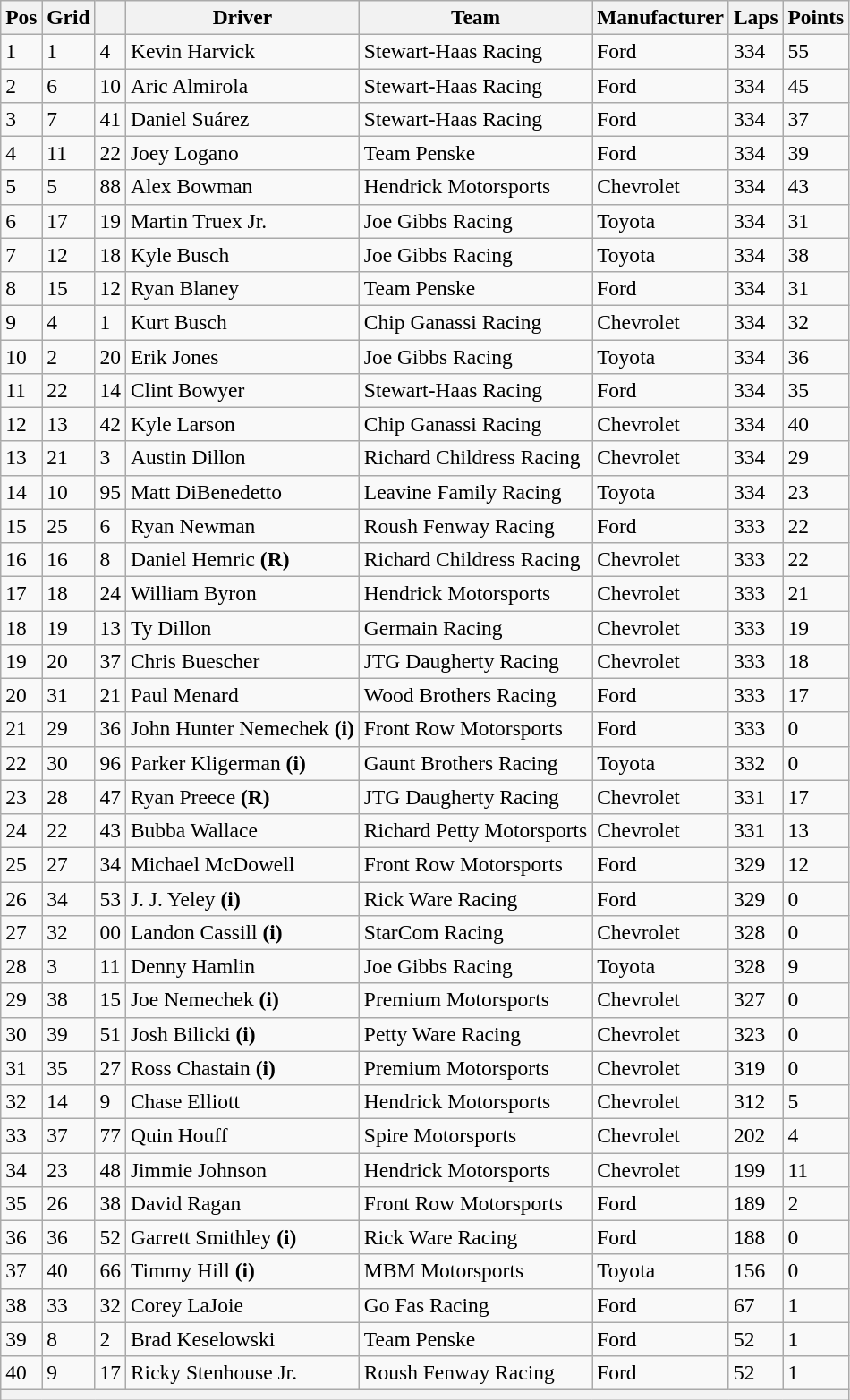<table class="wikitable" style="font-size:98%">
<tr>
<th>Pos</th>
<th>Grid</th>
<th></th>
<th>Driver</th>
<th>Team</th>
<th>Manufacturer</th>
<th>Laps</th>
<th>Points</th>
</tr>
<tr>
<td>1</td>
<td>1</td>
<td>4</td>
<td>Kevin Harvick</td>
<td>Stewart-Haas Racing</td>
<td>Ford</td>
<td>334</td>
<td>55</td>
</tr>
<tr>
<td>2</td>
<td>6</td>
<td>10</td>
<td>Aric Almirola</td>
<td>Stewart-Haas Racing</td>
<td>Ford</td>
<td>334</td>
<td>45</td>
</tr>
<tr>
<td>3</td>
<td>7</td>
<td>41</td>
<td>Daniel Suárez</td>
<td>Stewart-Haas Racing</td>
<td>Ford</td>
<td>334</td>
<td>37</td>
</tr>
<tr>
<td>4</td>
<td>11</td>
<td>22</td>
<td>Joey Logano</td>
<td>Team Penske</td>
<td>Ford</td>
<td>334</td>
<td>39</td>
</tr>
<tr>
<td>5</td>
<td>5</td>
<td>88</td>
<td>Alex Bowman</td>
<td>Hendrick Motorsports</td>
<td>Chevrolet</td>
<td>334</td>
<td>43</td>
</tr>
<tr>
<td>6</td>
<td>17</td>
<td>19</td>
<td>Martin Truex Jr.</td>
<td>Joe Gibbs Racing</td>
<td>Toyota</td>
<td>334</td>
<td>31</td>
</tr>
<tr>
<td>7</td>
<td>12</td>
<td>18</td>
<td>Kyle Busch</td>
<td>Joe Gibbs Racing</td>
<td>Toyota</td>
<td>334</td>
<td>38</td>
</tr>
<tr>
<td>8</td>
<td>15</td>
<td>12</td>
<td>Ryan Blaney</td>
<td>Team Penske</td>
<td>Ford</td>
<td>334</td>
<td>31</td>
</tr>
<tr>
<td>9</td>
<td>4</td>
<td>1</td>
<td>Kurt Busch</td>
<td>Chip Ganassi Racing</td>
<td>Chevrolet</td>
<td>334</td>
<td>32</td>
</tr>
<tr>
<td>10</td>
<td>2</td>
<td>20</td>
<td>Erik Jones</td>
<td>Joe Gibbs Racing</td>
<td>Toyota</td>
<td>334</td>
<td>36</td>
</tr>
<tr>
<td>11</td>
<td>22</td>
<td>14</td>
<td>Clint Bowyer</td>
<td>Stewart-Haas Racing</td>
<td>Ford</td>
<td>334</td>
<td>35</td>
</tr>
<tr>
<td>12</td>
<td>13</td>
<td>42</td>
<td>Kyle Larson</td>
<td>Chip Ganassi Racing</td>
<td>Chevrolet</td>
<td>334</td>
<td>40</td>
</tr>
<tr>
<td>13</td>
<td>21</td>
<td>3</td>
<td>Austin Dillon</td>
<td>Richard Childress Racing</td>
<td>Chevrolet</td>
<td>334</td>
<td>29</td>
</tr>
<tr>
<td>14</td>
<td>10</td>
<td>95</td>
<td>Matt DiBenedetto</td>
<td>Leavine Family Racing</td>
<td>Toyota</td>
<td>334</td>
<td>23</td>
</tr>
<tr>
<td>15</td>
<td>25</td>
<td>6</td>
<td>Ryan Newman</td>
<td>Roush Fenway Racing</td>
<td>Ford</td>
<td>333</td>
<td>22</td>
</tr>
<tr>
<td>16</td>
<td>16</td>
<td>8</td>
<td>Daniel Hemric <strong>(R)</strong></td>
<td>Richard Childress Racing</td>
<td>Chevrolet</td>
<td>333</td>
<td>22</td>
</tr>
<tr>
<td>17</td>
<td>18</td>
<td>24</td>
<td>William Byron</td>
<td>Hendrick Motorsports</td>
<td>Chevrolet</td>
<td>333</td>
<td>21</td>
</tr>
<tr>
<td>18</td>
<td>19</td>
<td>13</td>
<td>Ty Dillon</td>
<td>Germain Racing</td>
<td>Chevrolet</td>
<td>333</td>
<td>19</td>
</tr>
<tr>
<td>19</td>
<td>20</td>
<td>37</td>
<td>Chris Buescher</td>
<td>JTG Daugherty Racing</td>
<td>Chevrolet</td>
<td>333</td>
<td>18</td>
</tr>
<tr>
<td>20</td>
<td>31</td>
<td>21</td>
<td>Paul Menard</td>
<td>Wood Brothers Racing</td>
<td>Ford</td>
<td>333</td>
<td>17</td>
</tr>
<tr>
<td>21</td>
<td>29</td>
<td>36</td>
<td>John Hunter Nemechek <strong>(i)</strong></td>
<td>Front Row Motorsports</td>
<td>Ford</td>
<td>333</td>
<td>0</td>
</tr>
<tr>
<td>22</td>
<td>30</td>
<td>96</td>
<td>Parker Kligerman <strong>(i)</strong></td>
<td>Gaunt Brothers Racing</td>
<td>Toyota</td>
<td>332</td>
<td>0</td>
</tr>
<tr>
<td>23</td>
<td>28</td>
<td>47</td>
<td>Ryan Preece <strong>(R)</strong></td>
<td>JTG Daugherty Racing</td>
<td>Chevrolet</td>
<td>331</td>
<td>17</td>
</tr>
<tr>
<td>24</td>
<td>22</td>
<td>43</td>
<td>Bubba Wallace</td>
<td>Richard Petty Motorsports</td>
<td>Chevrolet</td>
<td>331</td>
<td>13</td>
</tr>
<tr>
<td>25</td>
<td>27</td>
<td>34</td>
<td>Michael McDowell</td>
<td>Front Row Motorsports</td>
<td>Ford</td>
<td>329</td>
<td>12</td>
</tr>
<tr>
<td>26</td>
<td>34</td>
<td>53</td>
<td>J. J. Yeley <strong>(i)</strong></td>
<td>Rick Ware Racing</td>
<td>Ford</td>
<td>329</td>
<td>0</td>
</tr>
<tr>
<td>27</td>
<td>32</td>
<td>00</td>
<td>Landon Cassill <strong>(i)</strong></td>
<td>StarCom Racing</td>
<td>Chevrolet</td>
<td>328</td>
<td>0</td>
</tr>
<tr>
<td>28</td>
<td>3</td>
<td>11</td>
<td>Denny Hamlin</td>
<td>Joe Gibbs Racing</td>
<td>Toyota</td>
<td>328</td>
<td>9</td>
</tr>
<tr>
<td>29</td>
<td>38</td>
<td>15</td>
<td>Joe Nemechek <strong>(i)</strong></td>
<td>Premium Motorsports</td>
<td>Chevrolet</td>
<td>327</td>
<td>0</td>
</tr>
<tr>
<td>30</td>
<td>39</td>
<td>51</td>
<td>Josh Bilicki <strong>(i)</strong></td>
<td>Petty Ware Racing</td>
<td>Chevrolet</td>
<td>323</td>
<td>0</td>
</tr>
<tr>
<td>31</td>
<td>35</td>
<td>27</td>
<td>Ross Chastain <strong>(i)</strong></td>
<td>Premium Motorsports</td>
<td>Chevrolet</td>
<td>319</td>
<td>0</td>
</tr>
<tr>
<td>32</td>
<td>14</td>
<td>9</td>
<td>Chase Elliott</td>
<td>Hendrick Motorsports</td>
<td>Chevrolet</td>
<td>312</td>
<td>5</td>
</tr>
<tr>
<td>33</td>
<td>37</td>
<td>77</td>
<td>Quin Houff</td>
<td>Spire Motorsports</td>
<td>Chevrolet</td>
<td>202</td>
<td>4</td>
</tr>
<tr>
<td>34</td>
<td>23</td>
<td>48</td>
<td>Jimmie Johnson</td>
<td>Hendrick Motorsports</td>
<td>Chevrolet</td>
<td>199</td>
<td>11</td>
</tr>
<tr>
<td>35</td>
<td>26</td>
<td>38</td>
<td>David Ragan</td>
<td>Front Row Motorsports</td>
<td>Ford</td>
<td>189</td>
<td>2</td>
</tr>
<tr>
<td>36</td>
<td>36</td>
<td>52</td>
<td>Garrett Smithley <strong>(i)</strong></td>
<td>Rick Ware Racing</td>
<td>Ford</td>
<td>188</td>
<td>0</td>
</tr>
<tr>
<td>37</td>
<td>40</td>
<td>66</td>
<td>Timmy Hill <strong>(i)</strong></td>
<td>MBM Motorsports</td>
<td>Toyota</td>
<td>156</td>
<td>0</td>
</tr>
<tr>
<td>38</td>
<td>33</td>
<td>32</td>
<td>Corey LaJoie</td>
<td>Go Fas Racing</td>
<td>Ford</td>
<td>67</td>
<td>1</td>
</tr>
<tr>
<td>39</td>
<td>8</td>
<td>2</td>
<td>Brad Keselowski</td>
<td>Team Penske</td>
<td>Ford</td>
<td>52</td>
<td>1</td>
</tr>
<tr>
<td>40</td>
<td>9</td>
<td>17</td>
<td>Ricky Stenhouse Jr.</td>
<td>Roush Fenway Racing</td>
<td>Ford</td>
<td>52</td>
<td>1</td>
</tr>
<tr>
<th colspan="8"></th>
</tr>
</table>
